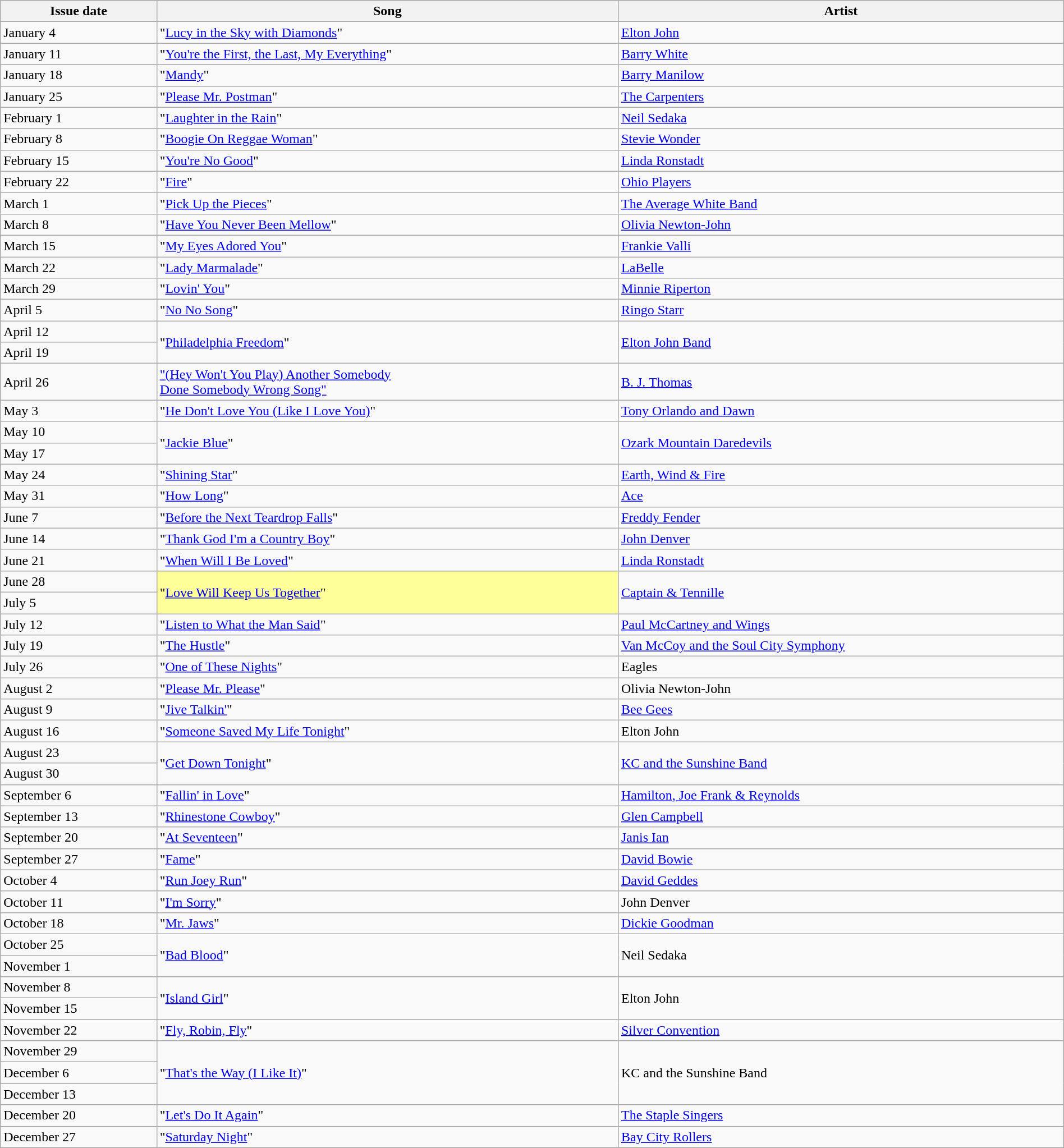<table class="wikitable" width="100%">
<tr>
<th>Issue date</th>
<th>Song</th>
<th>Artist</th>
</tr>
<tr>
<td>January 4</td>
<td>"<a href='#'>Lucy in the Sky with Diamonds</a>"</td>
<td><a href='#'>Elton John</a></td>
</tr>
<tr>
<td>January 11</td>
<td>"<a href='#'>You're the First, the Last, My Everything</a>"</td>
<td><a href='#'>Barry White</a></td>
</tr>
<tr>
<td>January 18</td>
<td>"<a href='#'>Mandy</a>"</td>
<td><a href='#'>Barry Manilow</a></td>
</tr>
<tr>
<td>January 25</td>
<td>"<a href='#'>Please Mr. Postman</a>"</td>
<td><a href='#'>The Carpenters</a></td>
</tr>
<tr>
<td>February 1</td>
<td>"<a href='#'>Laughter in the Rain</a>"</td>
<td><a href='#'>Neil Sedaka</a></td>
</tr>
<tr>
<td>February 8</td>
<td>"<a href='#'>Boogie On Reggae Woman</a>"</td>
<td><a href='#'>Stevie Wonder</a></td>
</tr>
<tr>
<td>February 15</td>
<td>"<a href='#'>You're No Good</a>"</td>
<td><a href='#'>Linda Ronstadt</a></td>
</tr>
<tr>
<td>February 22</td>
<td>"<a href='#'>Fire</a>"</td>
<td><a href='#'>Ohio Players</a></td>
</tr>
<tr>
<td>March 1</td>
<td>"<a href='#'>Pick Up the Pieces</a>"</td>
<td><a href='#'>The Average White Band</a></td>
</tr>
<tr>
<td>March 8</td>
<td>"<a href='#'>Have You Never Been Mellow</a>"</td>
<td><a href='#'>Olivia Newton-John</a></td>
</tr>
<tr>
<td>March 15</td>
<td>"<a href='#'>My Eyes Adored You</a>"</td>
<td><a href='#'>Frankie Valli</a></td>
</tr>
<tr>
<td>March 22</td>
<td>"<a href='#'>Lady Marmalade</a>"</td>
<td><a href='#'>LaBelle</a></td>
</tr>
<tr>
<td>March 29</td>
<td>"<a href='#'>Lovin' You</a>"</td>
<td><a href='#'>Minnie Riperton</a></td>
</tr>
<tr>
<td>April 5</td>
<td>"<a href='#'>No No Song</a>"</td>
<td><a href='#'>Ringo Starr</a></td>
</tr>
<tr>
<td>April 12</td>
<td rowspan="2">"<a href='#'>Philadelphia Freedom</a>"</td>
<td rowspan="2"><a href='#'>Elton John Band</a></td>
</tr>
<tr>
<td>April 19</td>
</tr>
<tr>
<td>April 26</td>
<td><a href='#'>"(Hey Won't You Play) Another Somebody<br>Done Somebody Wrong Song"</a></td>
<td><a href='#'>B. J. Thomas</a></td>
</tr>
<tr>
<td>May 3</td>
<td>"<a href='#'>He Don't Love You (Like I Love You)</a>"</td>
<td><a href='#'>Tony Orlando and Dawn</a></td>
</tr>
<tr>
<td>May 10</td>
<td rowspan="2">"<a href='#'>Jackie Blue</a>"</td>
<td rowspan="2"><a href='#'>Ozark Mountain Daredevils</a></td>
</tr>
<tr>
<td>May 17</td>
</tr>
<tr>
<td>May 24</td>
<td>"<a href='#'>Shining Star</a>"</td>
<td><a href='#'>Earth, Wind & Fire</a></td>
</tr>
<tr>
<td>May 31</td>
<td>"<a href='#'>How Long</a>"</td>
<td><a href='#'>Ace</a></td>
</tr>
<tr>
<td>June 7</td>
<td>"<a href='#'>Before the Next Teardrop Falls</a>"</td>
<td><a href='#'>Freddy Fender</a></td>
</tr>
<tr>
<td>June 14</td>
<td>"<a href='#'>Thank God I'm a Country Boy</a>"</td>
<td><a href='#'>John Denver</a></td>
</tr>
<tr>
<td>June 21</td>
<td>"<a href='#'>When Will I Be Loved</a>"</td>
<td><a href='#'>Linda Ronstadt</a></td>
</tr>
<tr>
<td>June 28</td>
<td rowspan="2" bgcolor=#FFFF99>"<a href='#'>Love Will Keep Us Together</a>"</td>
<td rowspan="2"><a href='#'>Captain & Tennille</a></td>
</tr>
<tr>
<td>July 5</td>
</tr>
<tr>
<td>July 12</td>
<td>"<a href='#'>Listen to What the Man Said</a>"</td>
<td><a href='#'>Paul McCartney and Wings</a></td>
</tr>
<tr>
<td>July 19</td>
<td>"<a href='#'>The Hustle</a>"</td>
<td><a href='#'>Van McCoy and the Soul City Symphony</a></td>
</tr>
<tr>
<td>July 26</td>
<td>"<a href='#'>One of These Nights</a>"</td>
<td>Eagles</td>
</tr>
<tr>
<td>August 2</td>
<td>"<a href='#'>Please Mr. Please</a>"</td>
<td>Olivia Newton-John</td>
</tr>
<tr>
<td>August 9</td>
<td>"<a href='#'>Jive Talkin'</a>"</td>
<td><a href='#'>Bee Gees</a></td>
</tr>
<tr>
<td>August 16</td>
<td>"<a href='#'>Someone Saved My Life Tonight</a>"</td>
<td>Elton John</td>
</tr>
<tr>
<td>August 23</td>
<td rowspan="2">"<a href='#'>Get Down Tonight</a>"</td>
<td rowspan="2"><a href='#'>KC and the Sunshine Band</a></td>
</tr>
<tr>
<td>August 30</td>
</tr>
<tr>
<td>September 6</td>
<td>"<a href='#'>Fallin' in Love</a>"</td>
<td><a href='#'>Hamilton, Joe Frank & Reynolds</a></td>
</tr>
<tr>
<td>September 13</td>
<td>"<a href='#'>Rhinestone Cowboy</a>"</td>
<td><a href='#'>Glen Campbell</a></td>
</tr>
<tr>
<td>September 20</td>
<td>"<a href='#'>At Seventeen</a>"</td>
<td><a href='#'>Janis Ian</a></td>
</tr>
<tr>
<td>September 27</td>
<td>"<a href='#'>Fame</a>"</td>
<td><a href='#'>David Bowie</a></td>
</tr>
<tr>
<td>October 4</td>
<td>"<a href='#'>Run Joey Run</a>"</td>
<td><a href='#'>David Geddes</a></td>
</tr>
<tr>
<td>October 11</td>
<td>"<a href='#'>I'm Sorry</a>"</td>
<td>John Denver</td>
</tr>
<tr>
<td>October 18</td>
<td>"<a href='#'>Mr. Jaws</a>"</td>
<td><a href='#'>Dickie Goodman</a></td>
</tr>
<tr>
<td>October 25</td>
<td rowspan="2">"<a href='#'>Bad Blood</a>"</td>
<td rowspan="2">Neil Sedaka</td>
</tr>
<tr>
<td>November 1</td>
</tr>
<tr>
<td>November 8</td>
<td rowspan="2">"<a href='#'>Island Girl</a>"</td>
<td rowspan="2">Elton John</td>
</tr>
<tr>
<td>November 15</td>
</tr>
<tr>
<td>November 22</td>
<td>"<a href='#'>Fly, Robin, Fly</a>"</td>
<td><a href='#'>Silver Convention</a></td>
</tr>
<tr>
<td>November 29</td>
<td rowspan="3">"<a href='#'>That's the Way (I Like It)</a>"</td>
<td rowspan="3">KC and the Sunshine Band</td>
</tr>
<tr>
<td>December 6</td>
</tr>
<tr>
<td>December 13</td>
</tr>
<tr>
<td>December 20</td>
<td>"<a href='#'>Let's Do It Again</a>"</td>
<td><a href='#'>The Staple Singers</a></td>
</tr>
<tr>
<td>December 27</td>
<td>"<a href='#'>Saturday Night</a>"</td>
<td><a href='#'>Bay City Rollers</a></td>
</tr>
</table>
